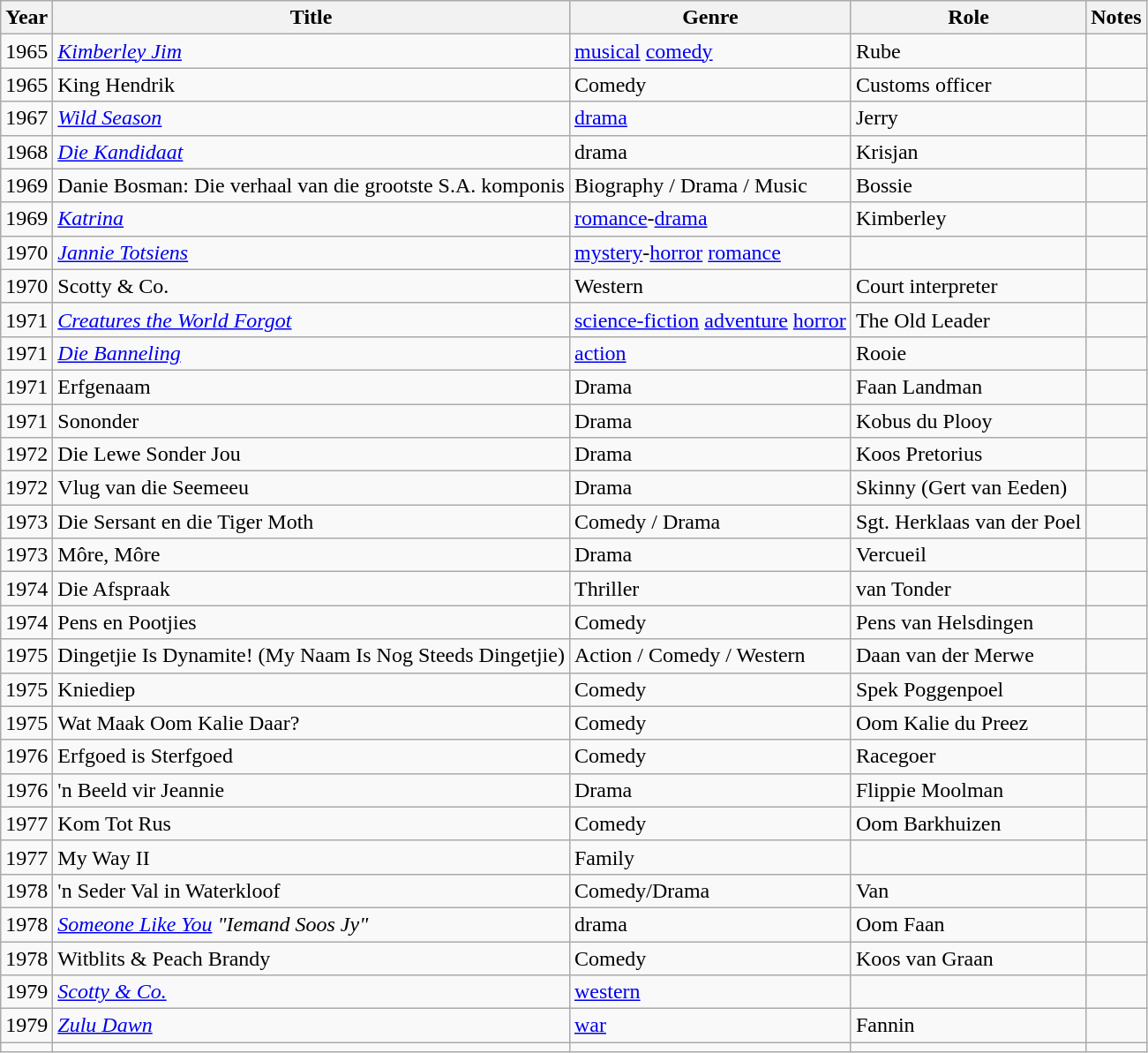<table class="wikitable sortable">
<tr>
<th>Year</th>
<th>Title</th>
<th>Genre</th>
<th>Role</th>
<th class="unsortable">Notes</th>
</tr>
<tr>
<td>1965</td>
<td><em><a href='#'>Kimberley Jim</a></em></td>
<td><a href='#'>musical</a> <a href='#'>comedy</a></td>
<td>Rube</td>
<td></td>
</tr>
<tr>
<td>1965</td>
<td>King Hendrik</td>
<td>Comedy</td>
<td>Customs officer</td>
<td></td>
</tr>
<tr>
<td>1967</td>
<td><em><a href='#'>Wild Season</a></em></td>
<td><a href='#'>drama</a></td>
<td>Jerry</td>
<td></td>
</tr>
<tr>
<td>1968</td>
<td><em><a href='#'>Die Kandidaat</a></em></td>
<td>drama</td>
<td>Krisjan</td>
<td></td>
</tr>
<tr>
<td>1969</td>
<td>Danie Bosman: Die verhaal van die grootste S.A. komponis</td>
<td>Biography / Drama / Music</td>
<td>Bossie</td>
<td></td>
</tr>
<tr>
<td>1969</td>
<td><em><a href='#'>Katrina</a></em></td>
<td><a href='#'>romance</a>-<a href='#'>drama</a></td>
<td>Kimberley</td>
<td></td>
</tr>
<tr>
<td>1970</td>
<td><em><a href='#'>Jannie Totsiens</a></em></td>
<td><a href='#'>mystery</a>-<a href='#'>horror</a> <a href='#'>romance</a></td>
<td></td>
<td></td>
</tr>
<tr>
<td>1970</td>
<td>Scotty & Co.</td>
<td>Western</td>
<td>Court interpreter</td>
<td></td>
</tr>
<tr>
<td>1971</td>
<td><em><a href='#'>Creatures the World Forgot</a></em></td>
<td><a href='#'>science-fiction</a> <a href='#'>adventure</a> <a href='#'>horror</a></td>
<td>The Old Leader</td>
<td></td>
</tr>
<tr>
<td>1971</td>
<td><em><a href='#'>Die Banneling</a></em></td>
<td><a href='#'>action</a></td>
<td>Rooie</td>
<td></td>
</tr>
<tr>
<td>1971</td>
<td>Erfgenaam</td>
<td>Drama</td>
<td>Faan Landman</td>
<td></td>
</tr>
<tr>
<td>1971</td>
<td>Sononder</td>
<td>Drama</td>
<td>Kobus du Plooy</td>
<td></td>
</tr>
<tr>
<td>1972</td>
<td>Die Lewe Sonder Jou</td>
<td>Drama</td>
<td>Koos Pretorius</td>
<td></td>
</tr>
<tr>
<td>1972</td>
<td>Vlug van die Seemeeu</td>
<td>Drama</td>
<td>Skinny (Gert van Eeden)</td>
<td></td>
</tr>
<tr>
<td>1973</td>
<td>Die Sersant en die Tiger Moth</td>
<td>Comedy / Drama</td>
<td>Sgt. Herklaas van der Poel</td>
<td></td>
</tr>
<tr>
<td>1973</td>
<td>Môre, Môre</td>
<td>Drama</td>
<td>Vercueil</td>
<td></td>
</tr>
<tr>
<td>1974</td>
<td>Die Afspraak</td>
<td>Thriller</td>
<td>van Tonder</td>
<td></td>
</tr>
<tr>
<td>1974</td>
<td>Pens en Pootjies</td>
<td>Comedy</td>
<td>Pens van Helsdingen</td>
<td></td>
</tr>
<tr>
<td>1975</td>
<td>Dingetjie Is Dynamite! (My Naam Is Nog Steeds Dingetjie)</td>
<td>Action / Comedy / Western</td>
<td>Daan van der Merwe</td>
<td></td>
</tr>
<tr>
<td>1975</td>
<td>Kniediep</td>
<td>Comedy</td>
<td>Spek Poggenpoel</td>
<td></td>
</tr>
<tr>
<td>1975</td>
<td>Wat Maak Oom Kalie Daar?</td>
<td>Comedy</td>
<td>Oom Kalie du Preez</td>
<td></td>
</tr>
<tr>
<td>1976</td>
<td>Erfgoed is Sterfgoed</td>
<td>Comedy</td>
<td>Racegoer</td>
<td></td>
</tr>
<tr>
<td>1976</td>
<td>'n Beeld vir Jeannie</td>
<td>Drama</td>
<td>Flippie Moolman</td>
<td></td>
</tr>
<tr>
<td>1977</td>
<td>Kom Tot Rus</td>
<td>Comedy</td>
<td>Oom Barkhuizen</td>
<td></td>
</tr>
<tr>
<td>1977</td>
<td>My Way II</td>
<td>Family</td>
<td></td>
<td></td>
</tr>
<tr>
<td>1978</td>
<td>'n Seder Val in Waterkloof</td>
<td>Comedy/Drama</td>
<td>Van</td>
<td></td>
</tr>
<tr>
<td>1978</td>
<td><em><a href='#'>Someone Like You</a> "Iemand Soos Jy"</em></td>
<td>drama</td>
<td>Oom Faan</td>
<td></td>
</tr>
<tr>
<td>1978</td>
<td>Witblits & Peach Brandy</td>
<td>Comedy</td>
<td>Koos van Graan</td>
<td></td>
</tr>
<tr>
<td>1979</td>
<td><em><a href='#'>Scotty & Co.</a></em></td>
<td><a href='#'>western</a></td>
<td></td>
<td></td>
</tr>
<tr>
<td>1979</td>
<td><em><a href='#'>Zulu Dawn</a></em></td>
<td><a href='#'>war</a></td>
<td>Fannin</td>
<td></td>
</tr>
<tr>
<td></td>
<td></td>
<td></td>
<td></td>
<td></td>
</tr>
</table>
